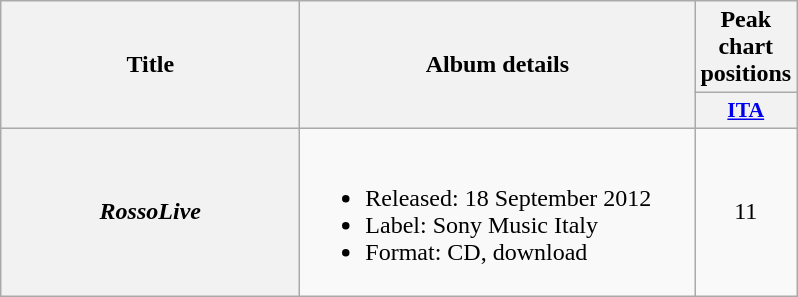<table class="wikitable plainrowheaders" style="text-align:center;" border="1">
<tr>
<th scope="col" rowspan="2" style="width:12em;">Title</th>
<th scope="col" rowspan="2" style="width:16em;">Album details</th>
<th scope="col" colspan="1">Peak chart positions</th>
</tr>
<tr>
<th scope="col" style="width:3em;font-size:90%;"><a href='#'>ITA</a><br></th>
</tr>
<tr>
<th scope="row"><em>RossoLive</em></th>
<td style="text-align:left;"><br><ul><li>Released: 18 September 2012</li><li>Label: Sony Music Italy</li><li>Format: CD, download</li></ul></td>
<td>11</td>
</tr>
</table>
